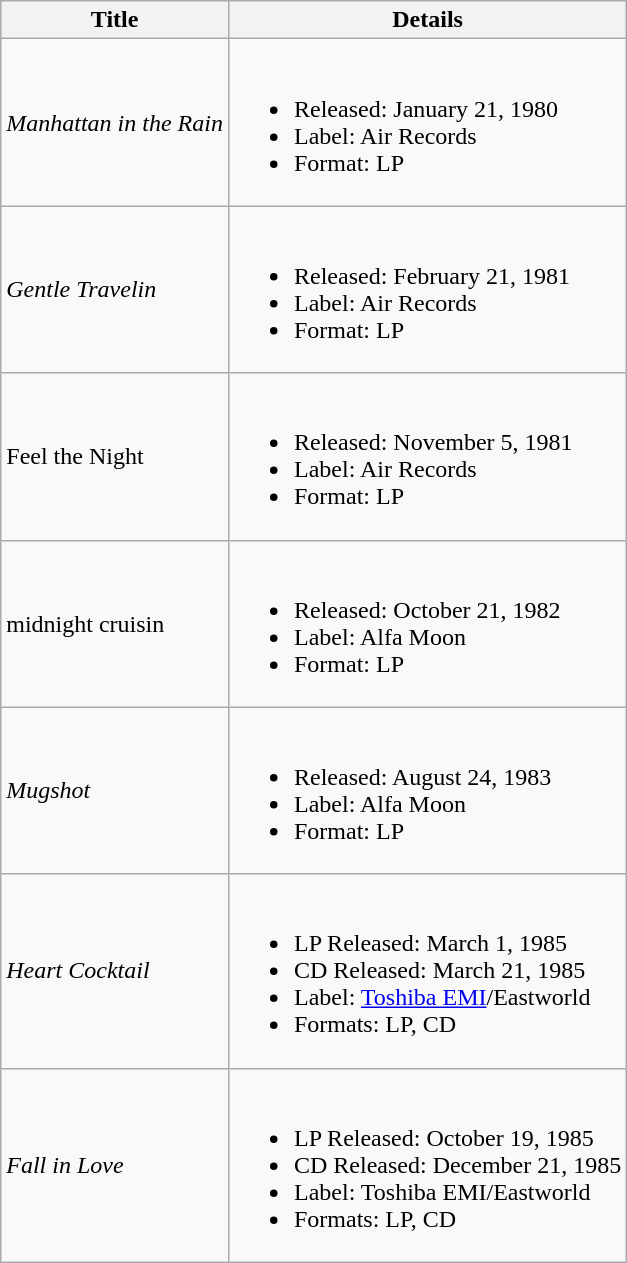<table class="wikitable">
<tr>
<th scope="col">Title</th>
<th scope="col">Details</th>
</tr>
<tr>
<td><em>Manhattan in the Rain</em></td>
<td><br><ul><li>Released: January 21, 1980</li><li>Label: Air Records</li><li>Format: LP</li></ul></td>
</tr>
<tr>
<td><em>Gentle Travelin<strong></td>
<td><br><ul><li>Released: February 21, 1981</li><li>Label: Air Records</li><li>Format: LP</li></ul></td>
</tr>
<tr>
<td></em>Feel the Night<em></td>
<td><br><ul><li>Released: November 5, 1981</li><li>Label: Air Records</li><li>Format: LP</li></ul></td>
</tr>
<tr>
<td></em>midnight cruisin</strong></td>
<td><br><ul><li>Released: October 21, 1982</li><li>Label: Alfa Moon</li><li>Format: LP</li></ul></td>
</tr>
<tr>
<td><em>Mugshot</em></td>
<td><br><ul><li>Released: August 24, 1983</li><li>Label: Alfa Moon</li><li>Format: LP</li></ul></td>
</tr>
<tr>
<td><em>Heart Cocktail</em></td>
<td><br><ul><li>LP Released: March 1, 1985</li><li>CD Released: March 21, 1985</li><li>Label: <a href='#'>Toshiba EMI</a>/Eastworld</li><li>Formats: LP, CD</li></ul></td>
</tr>
<tr>
<td><em>Fall in Love</em></td>
<td><br><ul><li>LP Released: October 19, 1985</li><li>CD Released: December 21, 1985</li><li>Label: Toshiba EMI/Eastworld</li><li>Formats: LP, CD</li></ul></td>
</tr>
</table>
